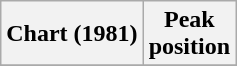<table class="wikitable sortable plainrowheaders" style="text-align:center">
<tr>
<th scope="col">Chart (1981)</th>
<th scope="col">Peak<br>position</th>
</tr>
<tr>
</tr>
</table>
